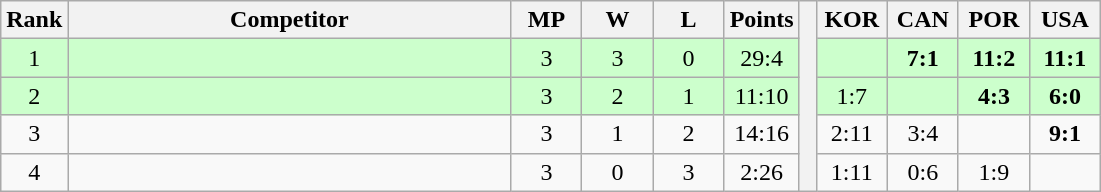<table class="wikitable" style="text-align:center">
<tr>
<th>Rank</th>
<th style="width:18em">Competitor</th>
<th style="width:2.5em">MP</th>
<th style="width:2.5em">W</th>
<th style="width:2.5em">L</th>
<th>Points</th>
<th rowspan="5"> </th>
<th style="width:2.5em">KOR</th>
<th style="width:2.5em">CAN</th>
<th style="width:2.5em">POR</th>
<th style="width:2.5em">USA</th>
</tr>
<tr style="background:#cfc;">
<td>1</td>
<td style="text-align:left"><br></td>
<td>3</td>
<td>3</td>
<td>0</td>
<td>29:4</td>
<td></td>
<td><strong>7:1</strong></td>
<td><strong>11:2</strong></td>
<td><strong>11:1</strong></td>
</tr>
<tr style="background:#cfc;">
<td>2</td>
<td style="text-align:left"><br></td>
<td>3</td>
<td>2</td>
<td>1</td>
<td>11:10</td>
<td>1:7</td>
<td></td>
<td><strong>4:3</strong></td>
<td><strong>6:0</strong></td>
</tr>
<tr>
<td>3</td>
<td style="text-align:left"><br></td>
<td>3</td>
<td>1</td>
<td>2</td>
<td>14:16</td>
<td>2:11</td>
<td>3:4</td>
<td></td>
<td><strong>9:1</strong></td>
</tr>
<tr>
<td>4</td>
<td style="text-align:left"><br></td>
<td>3</td>
<td>0</td>
<td>3</td>
<td>2:26</td>
<td>1:11</td>
<td>0:6</td>
<td>1:9</td>
<td></td>
</tr>
</table>
